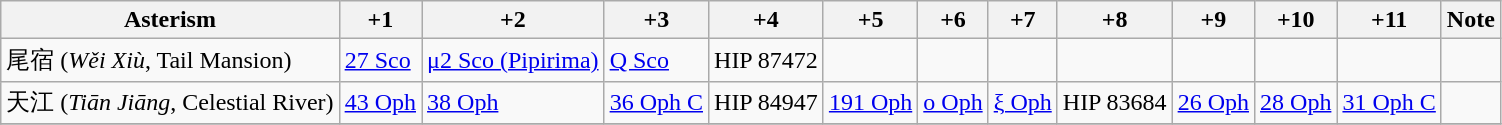<table class = "wikitable">
<tr>
<th>Asterism</th>
<th>+1</th>
<th>+2</th>
<th>+3</th>
<th>+4</th>
<th>+5</th>
<th>+6</th>
<th>+7</th>
<th>+8</th>
<th>+9</th>
<th>+10</th>
<th>+11</th>
<th>Note</th>
</tr>
<tr>
<td>尾宿 (<em>Wěi Xiù</em>, Tail Mansion)</td>
<td><a href='#'>27 Sco</a></td>
<td><a href='#'>μ2 Sco (Pipirima)</a></td>
<td><a href='#'>Q Sco</a></td>
<td>HIP 87472</td>
<td></td>
<td></td>
<td></td>
<td></td>
<td></td>
<td></td>
<td></td>
<td></td>
</tr>
<tr>
<td>天江 (<em>Tiān Jiāng</em>, Celestial River)</td>
<td><a href='#'>43 Oph</a></td>
<td><a href='#'>38 Oph</a></td>
<td><a href='#'>36 Oph C</a></td>
<td>HIP 84947</td>
<td><a href='#'>191 Oph</a></td>
<td><a href='#'>ο Oph</a></td>
<td><a href='#'>ξ Oph</a></td>
<td>HIP 83684</td>
<td><a href='#'>26 Oph</a></td>
<td><a href='#'>28 Oph</a></td>
<td><a href='#'>31 Oph C</a></td>
<td></td>
</tr>
<tr>
</tr>
</table>
